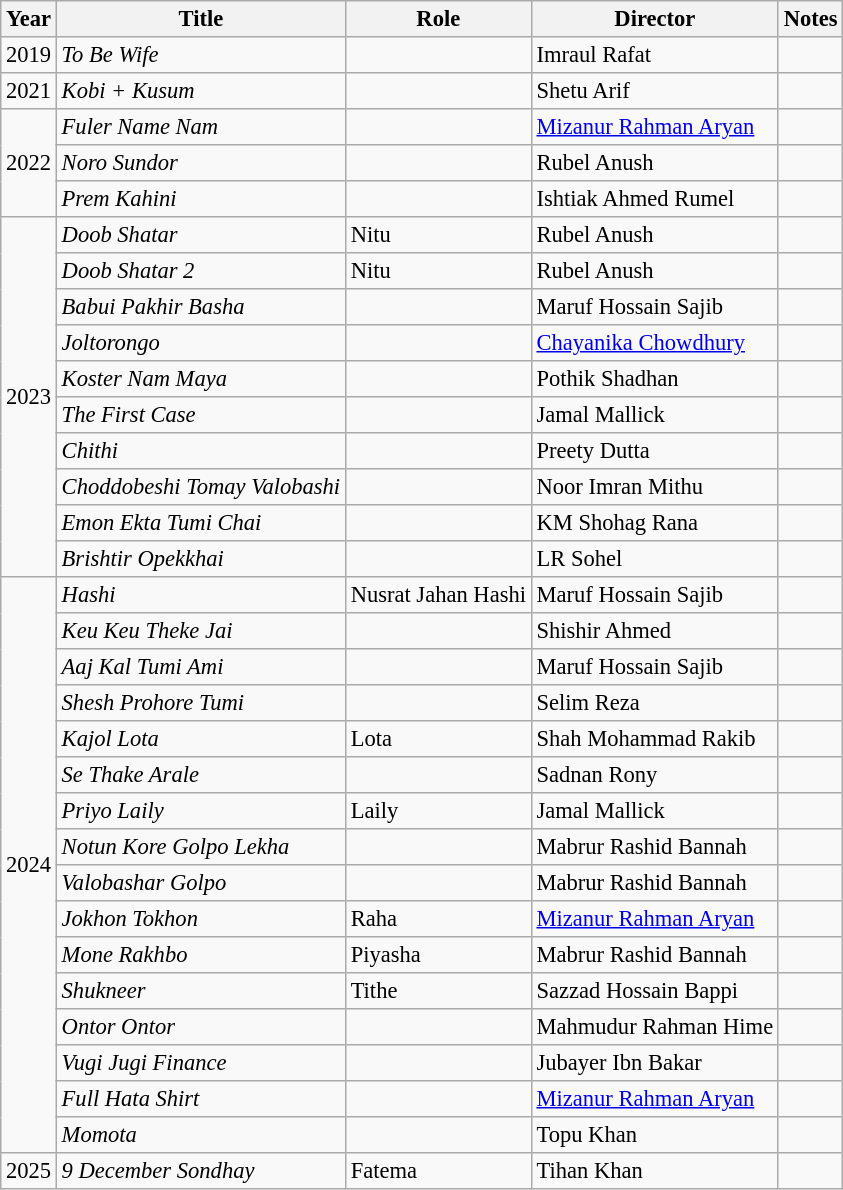<table class="wikitable" style="font-size:94%;">
<tr>
<th>Year</th>
<th>Title</th>
<th>Role</th>
<th>Director</th>
<th>Notes</th>
</tr>
<tr>
<td>2019</td>
<td><em>To Be Wife</em></td>
<td></td>
<td>Imraul Rafat</td>
<td></td>
</tr>
<tr>
<td>2021</td>
<td><em>Kobi + Kusum</em></td>
<td></td>
<td>Shetu Arif</td>
<td></td>
</tr>
<tr>
<td rowspan="3">2022</td>
<td><em>Fuler Name Nam</em></td>
<td></td>
<td><a href='#'>Mizanur Rahman Aryan</a></td>
<td></td>
</tr>
<tr>
<td><em>Noro Sundor</em></td>
<td></td>
<td>Rubel Anush</td>
<td></td>
</tr>
<tr>
<td><em>Prem Kahini</em></td>
<td></td>
<td>Ishtiak Ahmed Rumel</td>
<td></td>
</tr>
<tr>
<td rowspan="10">2023</td>
<td><em>Doob Shatar</em></td>
<td>Nitu</td>
<td>Rubel Anush</td>
<td></td>
</tr>
<tr>
<td><em>Doob Shatar 2</em></td>
<td>Nitu</td>
<td>Rubel Anush</td>
<td></td>
</tr>
<tr>
<td><em>Babui Pakhir Basha</em></td>
<td></td>
<td>Maruf Hossain Sajib</td>
<td></td>
</tr>
<tr>
<td><em>Joltorongo</em></td>
<td></td>
<td><a href='#'>Chayanika Chowdhury</a></td>
<td></td>
</tr>
<tr>
<td><em>Koster Nam Maya</em></td>
<td></td>
<td>Pothik Shadhan</td>
<td></td>
</tr>
<tr>
<td><em>The First Case</em></td>
<td></td>
<td>Jamal Mallick</td>
<td></td>
</tr>
<tr>
<td><em>Chithi</em></td>
<td></td>
<td>Preety Dutta</td>
<td></td>
</tr>
<tr>
<td><em>Choddobeshi Tomay Valobashi</em></td>
<td></td>
<td>Noor Imran Mithu</td>
<td></td>
</tr>
<tr>
<td><em>Emon Ekta Tumi Chai</em></td>
<td></td>
<td>KM Shohag Rana</td>
<td></td>
</tr>
<tr>
<td><em>Brishtir Opekkhai</em></td>
<td></td>
<td>LR Sohel</td>
<td></td>
</tr>
<tr>
<td rowspan="16">2024</td>
<td><em>Hashi</em></td>
<td>Nusrat Jahan Hashi</td>
<td>Maruf Hossain Sajib</td>
<td></td>
</tr>
<tr>
<td><em>Keu Keu Theke Jai</em></td>
<td></td>
<td>Shishir Ahmed</td>
<td></td>
</tr>
<tr>
<td><em>Aaj Kal Tumi Ami</em></td>
<td></td>
<td>Maruf Hossain Sajib</td>
<td></td>
</tr>
<tr>
<td><em>Shesh Prohore Tumi</em></td>
<td></td>
<td>Selim Reza</td>
<td></td>
</tr>
<tr>
<td><em>Kajol Lota</em></td>
<td>Lota</td>
<td>Shah Mohammad Rakib</td>
<td></td>
</tr>
<tr>
<td><em>Se Thake Arale</em></td>
<td></td>
<td>Sadnan Rony</td>
<td></td>
</tr>
<tr>
<td><em>Priyo Laily</em></td>
<td>Laily</td>
<td>Jamal Mallick</td>
<td></td>
</tr>
<tr>
<td><em>Notun Kore Golpo Lekha</em></td>
<td></td>
<td>Mabrur Rashid Bannah</td>
<td></td>
</tr>
<tr>
<td><em>Valobashar Golpo</em></td>
<td></td>
<td>Mabrur Rashid Bannah</td>
<td></td>
</tr>
<tr>
<td><em>Jokhon Tokhon</em></td>
<td>Raha</td>
<td><a href='#'>Mizanur Rahman Aryan</a></td>
<td></td>
</tr>
<tr>
<td><em>Mone Rakhbo</em></td>
<td>Piyasha</td>
<td>Mabrur Rashid Bannah</td>
<td></td>
</tr>
<tr>
<td><em>Shukneer</em></td>
<td>Tithe</td>
<td>Sazzad Hossain Bappi</td>
<td></td>
</tr>
<tr>
<td><em>Ontor Ontor</em></td>
<td></td>
<td>Mahmudur Rahman Hime</td>
<td></td>
</tr>
<tr>
<td><em>Vugi Jugi Finance</em></td>
<td></td>
<td>Jubayer Ibn Bakar</td>
<td></td>
</tr>
<tr>
<td><em>Full Hata Shirt</em></td>
<td></td>
<td><a href='#'>Mizanur Rahman Aryan</a></td>
<td></td>
</tr>
<tr>
<td><em>Momota</em></td>
<td></td>
<td>Topu Khan</td>
<td></td>
</tr>
<tr>
<td>2025</td>
<td><em>9 December Sondhay</em></td>
<td>Fatema</td>
<td>Tihan Khan</td>
<td></td>
</tr>
</table>
